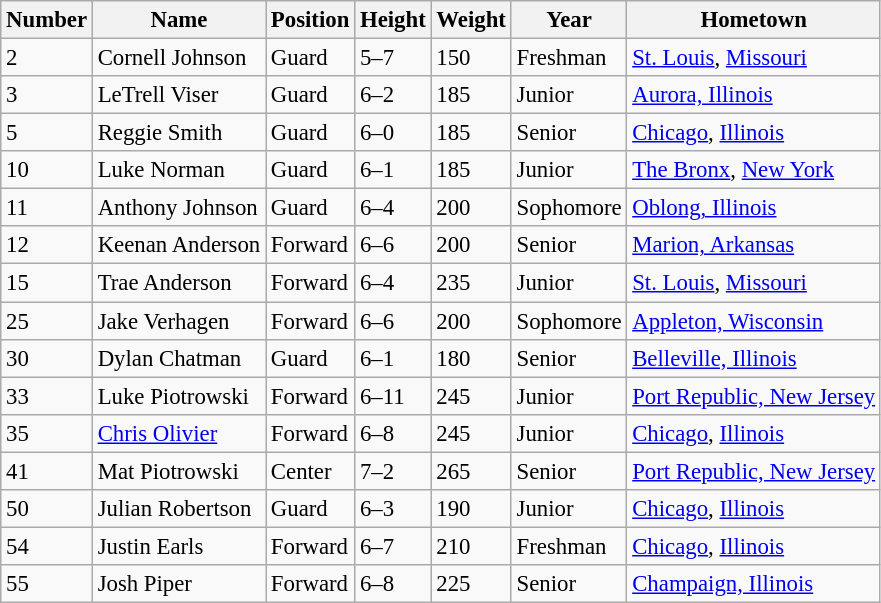<table class="wikitable sortable" style="font-size: 95%;">
<tr>
<th>Number</th>
<th>Name</th>
<th>Position</th>
<th>Height</th>
<th>Weight</th>
<th>Year</th>
<th>Hometown</th>
</tr>
<tr>
<td>2</td>
<td>Cornell Johnson</td>
<td>Guard</td>
<td>5–7</td>
<td>150</td>
<td>Freshman</td>
<td><a href='#'>St. Louis</a>, <a href='#'>Missouri</a></td>
</tr>
<tr>
<td>3</td>
<td>LeTrell Viser</td>
<td>Guard</td>
<td>6–2</td>
<td>185</td>
<td>Junior</td>
<td><a href='#'>Aurora, Illinois</a></td>
</tr>
<tr>
<td>5</td>
<td>Reggie Smith</td>
<td>Guard</td>
<td>6–0</td>
<td>185</td>
<td>Senior</td>
<td><a href='#'>Chicago</a>, <a href='#'>Illinois</a></td>
</tr>
<tr>
<td>10</td>
<td>Luke Norman</td>
<td>Guard</td>
<td>6–1</td>
<td>185</td>
<td>Junior</td>
<td><a href='#'>The Bronx</a>, <a href='#'>New York</a></td>
</tr>
<tr>
<td>11</td>
<td>Anthony Johnson</td>
<td>Guard</td>
<td>6–4</td>
<td>200</td>
<td>Sophomore</td>
<td><a href='#'>Oblong, Illinois</a></td>
</tr>
<tr>
<td>12</td>
<td>Keenan Anderson</td>
<td>Forward</td>
<td>6–6</td>
<td>200</td>
<td>Senior</td>
<td><a href='#'>Marion, Arkansas</a></td>
</tr>
<tr>
<td>15</td>
<td>Trae Anderson</td>
<td>Forward</td>
<td>6–4</td>
<td>235</td>
<td>Junior</td>
<td><a href='#'>St. Louis</a>, <a href='#'>Missouri</a></td>
</tr>
<tr>
<td>25</td>
<td>Jake Verhagen</td>
<td>Forward</td>
<td>6–6</td>
<td>200</td>
<td>Sophomore</td>
<td><a href='#'>Appleton, Wisconsin</a></td>
</tr>
<tr>
<td>30</td>
<td>Dylan Chatman</td>
<td>Guard</td>
<td>6–1</td>
<td>180</td>
<td>Senior</td>
<td><a href='#'>Belleville, Illinois</a></td>
</tr>
<tr>
<td>33</td>
<td>Luke Piotrowski</td>
<td>Forward</td>
<td>6–11</td>
<td>245</td>
<td>Junior</td>
<td><a href='#'>Port Republic, New Jersey</a></td>
</tr>
<tr>
<td>35</td>
<td><a href='#'>Chris Olivier</a></td>
<td>Forward</td>
<td>6–8</td>
<td>245</td>
<td>Junior</td>
<td><a href='#'>Chicago</a>, <a href='#'>Illinois</a></td>
</tr>
<tr>
<td>41</td>
<td>Mat Piotrowski</td>
<td>Center</td>
<td>7–2</td>
<td>265</td>
<td>Senior</td>
<td><a href='#'>Port Republic, New Jersey</a></td>
</tr>
<tr>
<td>50</td>
<td>Julian Robertson</td>
<td>Guard</td>
<td>6–3</td>
<td>190</td>
<td>Junior</td>
<td><a href='#'>Chicago</a>, <a href='#'>Illinois</a></td>
</tr>
<tr>
<td>54</td>
<td>Justin Earls</td>
<td>Forward</td>
<td>6–7</td>
<td>210</td>
<td>Freshman</td>
<td><a href='#'>Chicago</a>, <a href='#'>Illinois</a></td>
</tr>
<tr>
<td>55</td>
<td>Josh Piper</td>
<td>Forward</td>
<td>6–8</td>
<td>225</td>
<td>Senior</td>
<td><a href='#'>Champaign, Illinois</a></td>
</tr>
</table>
